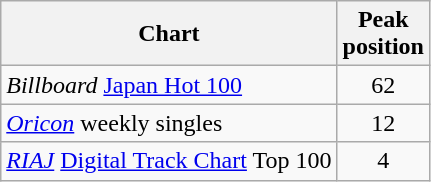<table class="wikitable">
<tr>
<th>Chart</th>
<th>Peak<br>position</th>
</tr>
<tr>
<td><em>Billboard</em> <a href='#'>Japan Hot 100</a></td>
<td align="center">62</td>
</tr>
<tr>
<td><em><a href='#'>Oricon</a></em> weekly singles</td>
<td align="center">12</td>
</tr>
<tr>
<td><em><a href='#'>RIAJ</a></em> <a href='#'>Digital Track Chart</a> Top 100</td>
<td align="center">4</td>
</tr>
</table>
